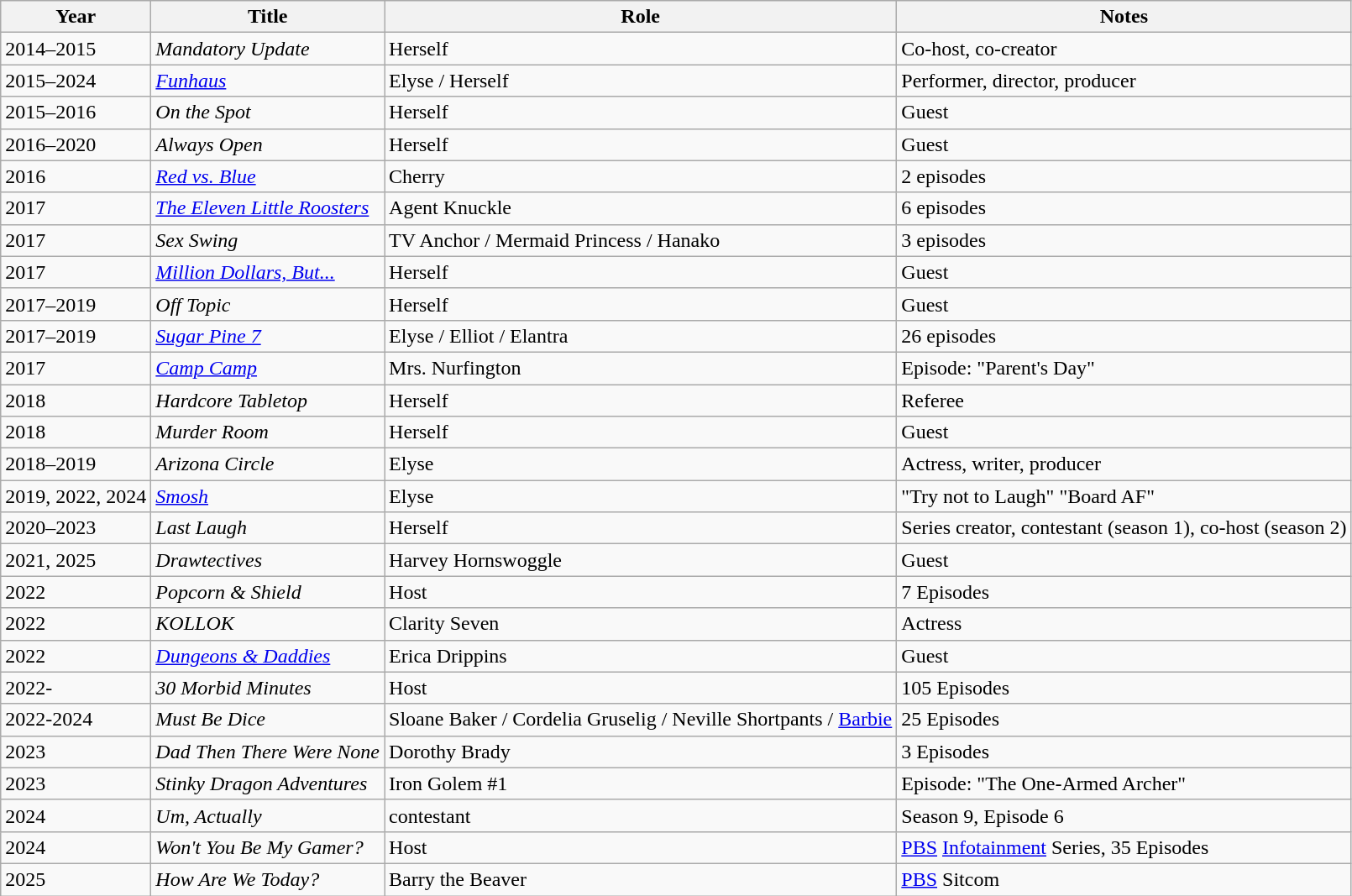<table class="wikitable sortable plainrowheaders">
<tr>
<th>Year</th>
<th>Title</th>
<th>Role</th>
<th class="unsortable">Notes</th>
</tr>
<tr>
<td>2014–2015</td>
<td><em>Mandatory Update</em></td>
<td>Herself</td>
<td>Co-host, co-creator</td>
</tr>
<tr>
<td>2015–2024</td>
<td><em><a href='#'>Funhaus</a></em></td>
<td>Elyse / Herself</td>
<td>Performer, director, producer</td>
</tr>
<tr>
<td>2015–2016</td>
<td><em>On the Spot</em></td>
<td>Herself</td>
<td>Guest</td>
</tr>
<tr>
<td>2016–2020</td>
<td><em>Always Open</em></td>
<td>Herself</td>
<td>Guest</td>
</tr>
<tr>
<td>2016</td>
<td><em><a href='#'>Red vs. Blue</a></em></td>
<td>Cherry</td>
<td>2 episodes</td>
</tr>
<tr>
<td>2017</td>
<td><em><a href='#'>The Eleven Little Roosters</a></em></td>
<td>Agent Knuckle</td>
<td>6 episodes</td>
</tr>
<tr>
<td>2017</td>
<td><em>Sex Swing</em></td>
<td>TV Anchor / Mermaid Princess / Hanako</td>
<td>3 episodes</td>
</tr>
<tr>
<td>2017</td>
<td><em><a href='#'>Million Dollars, But...</a></em></td>
<td>Herself</td>
<td>Guest</td>
</tr>
<tr>
<td>2017–2019</td>
<td><em>Off Topic</em></td>
<td>Herself</td>
<td>Guest</td>
</tr>
<tr>
<td>2017–2019</td>
<td><em><a href='#'>Sugar Pine 7</a></em></td>
<td>Elyse / Elliot / Elantra</td>
<td>26 episodes</td>
</tr>
<tr>
<td>2017</td>
<td><em><a href='#'>Camp Camp</a></em></td>
<td>Mrs. Nurfington</td>
<td>Episode: "Parent's Day"</td>
</tr>
<tr>
<td>2018</td>
<td><em>Hardcore Tabletop</em></td>
<td>Herself</td>
<td>Referee</td>
</tr>
<tr>
<td>2018</td>
<td><em>Murder Room</em></td>
<td>Herself</td>
<td>Guest</td>
</tr>
<tr>
<td>2018–2019</td>
<td><em>Arizona Circle</em></td>
<td>Elyse</td>
<td>Actress, writer, producer</td>
</tr>
<tr>
<td>2019, 2022, 2024</td>
<td><em><a href='#'>Smosh</a></em></td>
<td>Elyse</td>
<td>"Try not to Laugh" "Board AF"</td>
</tr>
<tr>
<td>2020–2023</td>
<td><em>Last Laugh</em></td>
<td>Herself</td>
<td>Series creator, contestant (season 1), co-host (season 2)</td>
</tr>
<tr>
<td>2021, 2025</td>
<td><em>Drawtectives</em></td>
<td>Harvey Hornswoggle</td>
<td>Guest</td>
</tr>
<tr>
<td>2022</td>
<td><em>Popcorn & Shield</em></td>
<td>Host</td>
<td>7 Episodes</td>
</tr>
<tr>
<td>2022</td>
<td><em>KOLLOK</em></td>
<td>Clarity Seven</td>
<td>Actress</td>
</tr>
<tr>
<td>2022</td>
<td><em><a href='#'>Dungeons & Daddies</a></em></td>
<td>Erica Drippins</td>
<td>Guest</td>
</tr>
<tr>
<td>2022-</td>
<td><em>30 Morbid Minutes</em></td>
<td>Host</td>
<td>105 Episodes</td>
</tr>
<tr>
<td>2022-2024</td>
<td><em>Must Be Dice</em></td>
<td>Sloane Baker / Cordelia Gruselig / Neville Shortpants / <a href='#'>Barbie</a></td>
<td>25 Episodes</td>
</tr>
<tr>
<td>2023</td>
<td><em>Dad Then There Were None</em></td>
<td>Dorothy Brady</td>
<td>3 Episodes</td>
</tr>
<tr>
<td>2023</td>
<td><em>Stinky Dragon Adventures</em></td>
<td>Iron Golem #1</td>
<td>Episode: "The One-Armed Archer"</td>
</tr>
<tr>
<td>2024</td>
<td><em>Um, Actually</em></td>
<td>contestant</td>
<td>Season 9, Episode 6</td>
</tr>
<tr>
<td>2024</td>
<td><em>Won't You Be My Gamer?</em></td>
<td>Host</td>
<td><a href='#'>PBS</a> <a href='#'>Infotainment</a> Series, 35 Episodes</td>
</tr>
<tr>
<td>2025</td>
<td><em>How Are We Today?</em></td>
<td>Barry the Beaver</td>
<td><a href='#'>PBS</a> Sitcom</td>
</tr>
</table>
